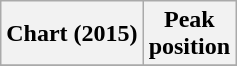<table class="wikitable sortable" border="1">
<tr>
<th>Chart (2015)</th>
<th>Peak<br>position</th>
</tr>
<tr>
</tr>
</table>
